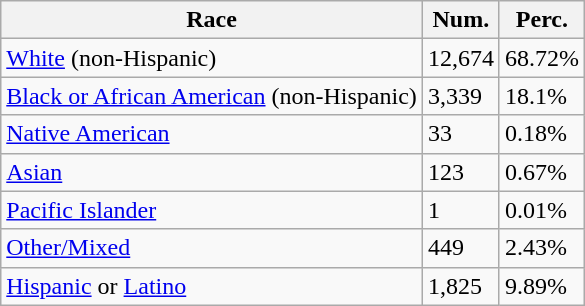<table class="wikitable">
<tr>
<th>Race</th>
<th>Num.</th>
<th>Perc.</th>
</tr>
<tr>
<td><a href='#'>White</a> (non-Hispanic)</td>
<td>12,674</td>
<td>68.72%</td>
</tr>
<tr>
<td><a href='#'>Black or African American</a> (non-Hispanic)</td>
<td>3,339</td>
<td>18.1%</td>
</tr>
<tr>
<td><a href='#'>Native American</a></td>
<td>33</td>
<td>0.18%</td>
</tr>
<tr>
<td><a href='#'>Asian</a></td>
<td>123</td>
<td>0.67%</td>
</tr>
<tr>
<td><a href='#'>Pacific Islander</a></td>
<td>1</td>
<td>0.01%</td>
</tr>
<tr>
<td><a href='#'>Other/Mixed</a></td>
<td>449</td>
<td>2.43%</td>
</tr>
<tr>
<td><a href='#'>Hispanic</a> or <a href='#'>Latino</a></td>
<td>1,825</td>
<td>9.89%</td>
</tr>
</table>
